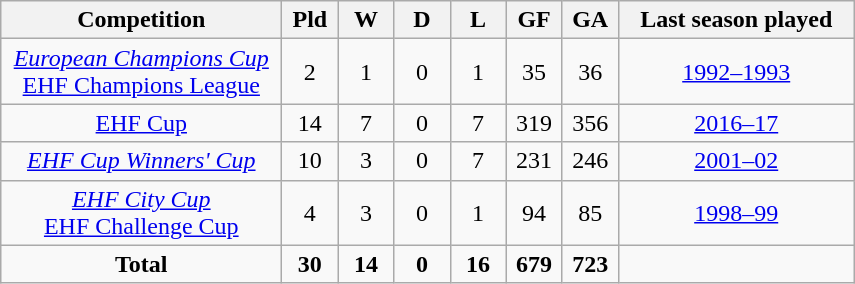<table class="wikitable" style="text-align: center;">
<tr>
<th width="180">Competition</th>
<th width="30">Pld</th>
<th width="30">W</th>
<th width="30">D</th>
<th width="30">L</th>
<th width="30">GF</th>
<th width="30">GA</th>
<th width="150">Last season played</th>
</tr>
<tr>
<td><em><a href='#'>European Champions Cup</a></em><br><a href='#'>EHF Champions League</a></td>
<td>2</td>
<td>1</td>
<td>0</td>
<td>1</td>
<td>35</td>
<td>36</td>
<td><a href='#'>1992–1993</a></td>
</tr>
<tr>
<td><a href='#'>EHF Cup</a></td>
<td>14</td>
<td>7</td>
<td>0</td>
<td>7</td>
<td>319</td>
<td>356</td>
<td><a href='#'>2016–17</a></td>
</tr>
<tr>
<td><em><a href='#'>EHF Cup Winners' Cup</a></em></td>
<td>10</td>
<td>3</td>
<td>0</td>
<td>7</td>
<td>231</td>
<td>246</td>
<td><a href='#'>2001–02</a></td>
</tr>
<tr>
<td><em><a href='#'>EHF City Cup</a></em><br><a href='#'>EHF Challenge Cup</a></td>
<td>4</td>
<td>3</td>
<td>0</td>
<td>1</td>
<td>94</td>
<td>85</td>
<td><a href='#'>1998–99</a></td>
</tr>
<tr>
<td><strong>Total</strong></td>
<td><strong>30</strong></td>
<td><strong>14</strong></td>
<td><strong>0</strong></td>
<td><strong>16</strong></td>
<td><strong>679</strong></td>
<td><strong>723</strong></td>
</tr>
</table>
